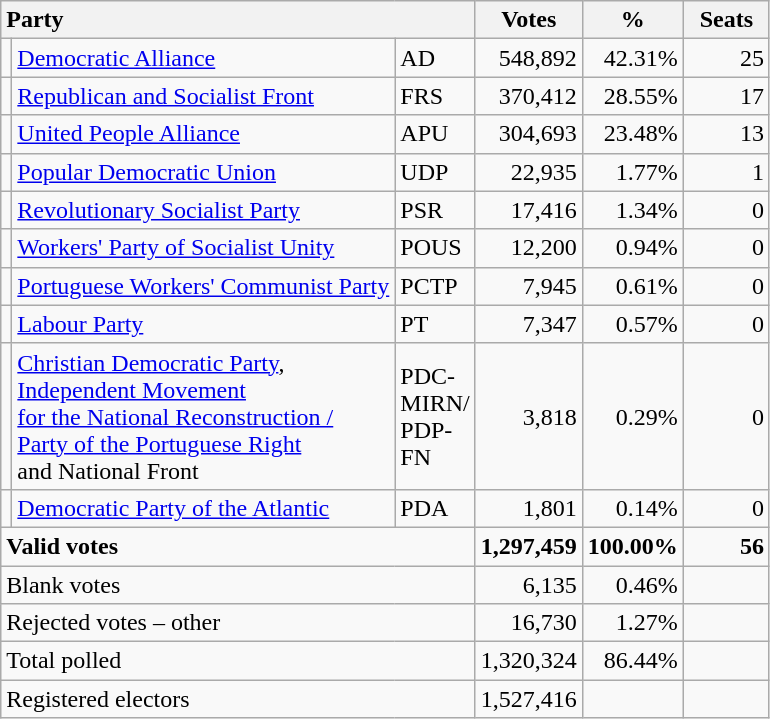<table class="wikitable" border="1" style="text-align:right;">
<tr>
<th style="text-align:left;" colspan=3>Party</th>
<th align=center width="50">Votes</th>
<th align=center width="50">%</th>
<th align=center width="50">Seats</th>
</tr>
<tr>
<td></td>
<td align=left><a href='#'>Democratic Alliance</a></td>
<td align=left>AD</td>
<td>548,892</td>
<td>42.31%</td>
<td>25</td>
</tr>
<tr>
<td></td>
<td align=left style="white-space: nowrap;"><a href='#'>Republican and Socialist Front</a></td>
<td align=left>FRS</td>
<td>370,412</td>
<td>28.55%</td>
<td>17</td>
</tr>
<tr>
<td></td>
<td align=left><a href='#'>United People Alliance</a></td>
<td align=left>APU</td>
<td>304,693</td>
<td>23.48%</td>
<td>13</td>
</tr>
<tr>
<td></td>
<td align=left><a href='#'>Popular Democratic Union</a></td>
<td align=left>UDP</td>
<td>22,935</td>
<td>1.77%</td>
<td>1</td>
</tr>
<tr>
<td></td>
<td align=left><a href='#'>Revolutionary Socialist Party</a></td>
<td align=left>PSR</td>
<td>17,416</td>
<td>1.34%</td>
<td>0</td>
</tr>
<tr>
<td></td>
<td align=left><a href='#'>Workers' Party of Socialist Unity</a></td>
<td align=left>POUS</td>
<td>12,200</td>
<td>0.94%</td>
<td>0</td>
</tr>
<tr>
<td></td>
<td align=left><a href='#'>Portuguese Workers' Communist Party</a></td>
<td align=left>PCTP</td>
<td>7,945</td>
<td>0.61%</td>
<td>0</td>
</tr>
<tr>
<td></td>
<td align=left><a href='#'>Labour Party</a></td>
<td align=left>PT</td>
<td>7,347</td>
<td>0.57%</td>
<td>0</td>
</tr>
<tr>
<td></td>
<td align=left><a href='#'>Christian Democratic Party</a>,<br><a href='#'>Independent Movement<br>for the National Reconstruction /<br>Party of the Portuguese Right</a><br>and National Front</td>
<td align=left>PDC-<br>MIRN/<br>PDP-<br>FN</td>
<td>3,818</td>
<td>0.29%</td>
<td>0</td>
</tr>
<tr>
<td></td>
<td align=left><a href='#'>Democratic Party of the Atlantic</a></td>
<td align=left>PDA</td>
<td>1,801</td>
<td>0.14%</td>
<td>0</td>
</tr>
<tr style="font-weight:bold">
<td align=left colspan=3>Valid votes</td>
<td>1,297,459</td>
<td>100.00%</td>
<td>56</td>
</tr>
<tr>
<td align=left colspan=3>Blank votes</td>
<td>6,135</td>
<td>0.46%</td>
<td></td>
</tr>
<tr>
<td align=left colspan=3>Rejected votes – other</td>
<td>16,730</td>
<td>1.27%</td>
<td></td>
</tr>
<tr>
<td align=left colspan=3>Total polled</td>
<td>1,320,324</td>
<td>86.44%</td>
<td></td>
</tr>
<tr>
<td align=left colspan=3>Registered electors</td>
<td>1,527,416</td>
<td></td>
<td></td>
</tr>
</table>
